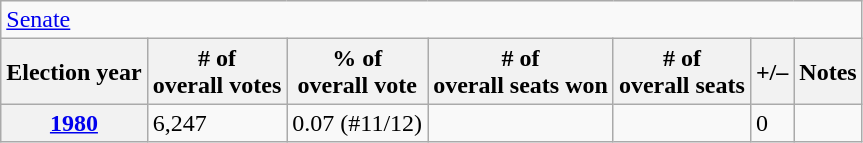<table class=wikitable>
<tr>
<td colspan=7><a href='#'>Senate</a></td>
</tr>
<tr>
<th>Election year</th>
<th># of<br>overall votes</th>
<th>% of<br>overall vote</th>
<th># of<br>overall seats won</th>
<th># of<br>overall seats</th>
<th>+/–</th>
<th>Notes</th>
</tr>
<tr>
<th><a href='#'>1980</a></th>
<td>6,247</td>
<td>0.07 (#11/12)</td>
<td></td>
<td></td>
<td> 0</td>
<td></td>
</tr>
</table>
